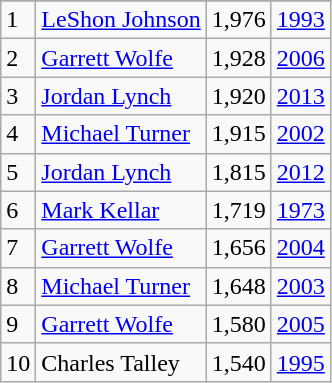<table class="wikitable">
<tr>
</tr>
<tr>
<td>1</td>
<td><a href='#'>LeShon Johnson</a></td>
<td>1,976</td>
<td><a href='#'>1993</a></td>
</tr>
<tr>
<td>2</td>
<td><a href='#'>Garrett Wolfe</a></td>
<td>1,928</td>
<td><a href='#'>2006</a></td>
</tr>
<tr>
<td>3</td>
<td><a href='#'>Jordan Lynch</a></td>
<td>1,920</td>
<td><a href='#'>2013</a></td>
</tr>
<tr>
<td>4</td>
<td><a href='#'>Michael Turner</a></td>
<td>1,915</td>
<td><a href='#'>2002</a></td>
</tr>
<tr>
<td>5</td>
<td><a href='#'>Jordan Lynch</a></td>
<td>1,815</td>
<td><a href='#'>2012</a></td>
</tr>
<tr>
<td>6</td>
<td><a href='#'>Mark Kellar</a></td>
<td>1,719</td>
<td><a href='#'>1973</a></td>
</tr>
<tr>
<td>7</td>
<td><a href='#'>Garrett Wolfe</a></td>
<td>1,656</td>
<td><a href='#'>2004</a></td>
</tr>
<tr>
<td>8</td>
<td><a href='#'>Michael Turner</a></td>
<td>1,648</td>
<td><a href='#'>2003</a></td>
</tr>
<tr>
<td>9</td>
<td><a href='#'>Garrett Wolfe</a></td>
<td>1,580</td>
<td><a href='#'>2005</a></td>
</tr>
<tr>
<td>10</td>
<td>Charles Talley</td>
<td>1,540</td>
<td><a href='#'>1995</a></td>
</tr>
</table>
